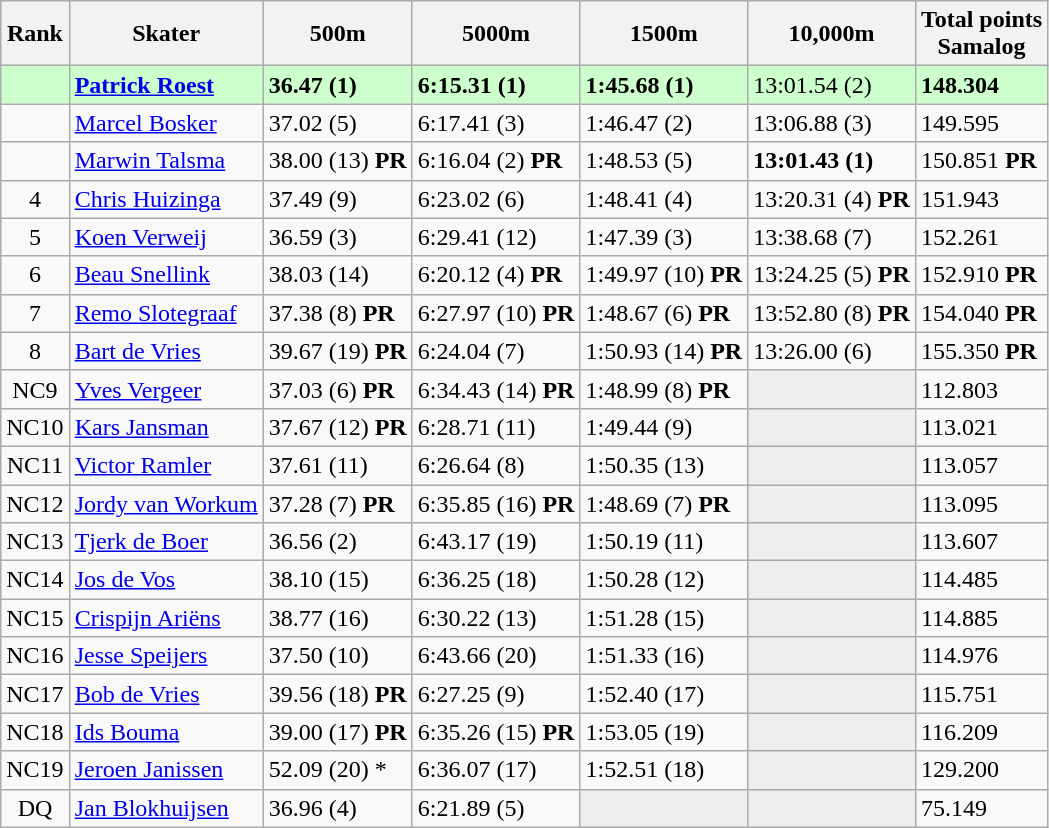<table class="wikitable sortable">
<tr>
<th>Rank</th>
<th>Skater</th>
<th>500m</th>
<th>5000m</th>
<th>1500m</th>
<th>10,000m</th>
<th>Total points <br> Samalog</th>
</tr>
<tr bgcolor=ccffcc>
<td style="text-align:center"></td>
<td><strong><a href='#'>Patrick Roest</a></strong></td>
<td><strong>36.47 (1)</strong></td>
<td><strong>6:15.31 (1)</strong></td>
<td><strong>1:45.68 (1)</strong></td>
<td>13:01.54 (2)</td>
<td><strong>148.304</strong></td>
</tr>
<tr>
<td style="text-align:center"></td>
<td><a href='#'>Marcel Bosker</a></td>
<td>37.02 (5)</td>
<td>6:17.41 (3)</td>
<td>1:46.47 (2)</td>
<td>13:06.88 (3)</td>
<td>149.595</td>
</tr>
<tr>
<td style="text-align:center"></td>
<td><a href='#'>Marwin Talsma</a></td>
<td>38.00 (13) <strong>PR</strong></td>
<td>6:16.04 (2) <strong>PR</strong></td>
<td>1:48.53 (5)</td>
<td><strong>13:01.43 (1)</strong></td>
<td>150.851 <strong>PR</strong></td>
</tr>
<tr>
<td style="text-align:center">4</td>
<td><a href='#'>Chris Huizinga</a></td>
<td>37.49 (9)</td>
<td>6:23.02 (6)</td>
<td>1:48.41 (4)</td>
<td>13:20.31 (4) <strong>PR</strong></td>
<td>151.943</td>
</tr>
<tr>
<td style="text-align:center">5</td>
<td><a href='#'>Koen Verweij</a></td>
<td>36.59 (3)</td>
<td>6:29.41 (12)</td>
<td>1:47.39 (3)</td>
<td>13:38.68 (7)</td>
<td>152.261</td>
</tr>
<tr>
<td style="text-align:center">6</td>
<td><a href='#'>Beau Snellink</a></td>
<td>38.03 (14)</td>
<td>6:20.12 (4) <strong>PR</strong></td>
<td>1:49.97 (10) <strong>PR</strong></td>
<td>13:24.25 (5) <strong>PR</strong></td>
<td>152.910 <strong>PR</strong></td>
</tr>
<tr>
<td style="text-align:center">7</td>
<td><a href='#'>Remo Slotegraaf</a></td>
<td>37.38 (8) <strong>PR</strong></td>
<td>6:27.97 (10) <strong>PR</strong></td>
<td>1:48.67 (6) <strong>PR</strong></td>
<td>13:52.80 (8) <strong>PR</strong></td>
<td>154.040 <strong>PR</strong></td>
</tr>
<tr>
<td style="text-align:center">8</td>
<td><a href='#'>Bart de Vries</a></td>
<td>39.67 (19) <strong>PR</strong></td>
<td>6:24.04 (7)</td>
<td>1:50.93 (14) <strong>PR</strong></td>
<td>13:26.00 (6)</td>
<td>155.350 <strong>PR</strong></td>
</tr>
<tr>
<td style="text-align:center">NC9</td>
<td><a href='#'>Yves Vergeer</a></td>
<td>37.03 (6) <strong>PR</strong></td>
<td>6:34.43 (14) <strong>PR</strong></td>
<td>1:48.99 (8) <strong>PR</strong></td>
<td bgcolor=#EEEEEE></td>
<td>112.803</td>
</tr>
<tr>
<td style="text-align:center">NC10</td>
<td><a href='#'>Kars Jansman</a></td>
<td>37.67 (12) <strong>PR</strong></td>
<td>6:28.71 (11)</td>
<td>1:49.44 (9)</td>
<td bgcolor=#EEEEEE></td>
<td>113.021</td>
</tr>
<tr>
<td style="text-align:center">NC11</td>
<td><a href='#'>Victor Ramler</a></td>
<td>37.61 (11)</td>
<td>6:26.64 (8)</td>
<td>1:50.35 (13)</td>
<td bgcolor=#EEEEEE></td>
<td>113.057</td>
</tr>
<tr>
<td style="text-align:center">NC12</td>
<td><a href='#'>Jordy van Workum</a></td>
<td>37.28 (7) <strong>PR</strong></td>
<td>6:35.85 (16) <strong>PR</strong></td>
<td>1:48.69 (7) <strong>PR</strong></td>
<td bgcolor=#EEEEEE></td>
<td>113.095</td>
</tr>
<tr>
<td style="text-align:center">NC13</td>
<td><a href='#'>Tjerk de Boer</a></td>
<td>36.56 (2)</td>
<td>6:43.17 (19)</td>
<td>1:50.19 (11)</td>
<td bgcolor=#EEEEEE></td>
<td>113.607</td>
</tr>
<tr>
<td style="text-align:center">NC14</td>
<td><a href='#'>Jos de Vos</a></td>
<td>38.10 (15)</td>
<td>6:36.25 (18)</td>
<td>1:50.28 (12)</td>
<td bgcolor=#EEEEEE></td>
<td>114.485</td>
</tr>
<tr>
<td style="text-align:center">NC15</td>
<td><a href='#'>Crispijn Ariëns</a></td>
<td>38.77 (16)</td>
<td>6:30.22 (13)</td>
<td>1:51.28 (15)</td>
<td bgcolor=#EEEEEE></td>
<td>114.885</td>
</tr>
<tr>
<td style="text-align:center">NC16</td>
<td><a href='#'>Jesse Speijers</a></td>
<td>37.50 (10)</td>
<td>6:43.66 (20)</td>
<td>1:51.33 (16)</td>
<td bgcolor=#EEEEEE></td>
<td>114.976</td>
</tr>
<tr>
<td style="text-align:center">NC17</td>
<td><a href='#'>Bob de Vries</a></td>
<td>39.56 (18) <strong>PR</strong></td>
<td>6:27.25 (9)</td>
<td>1:52.40 (17)</td>
<td bgcolor=#EEEEEE></td>
<td>115.751</td>
</tr>
<tr>
<td style="text-align:center">NC18</td>
<td><a href='#'>Ids Bouma</a></td>
<td>39.00 (17) <strong>PR</strong></td>
<td>6:35.26 (15) <strong>PR</strong></td>
<td>1:53.05 (19)</td>
<td bgcolor=#EEEEEE></td>
<td>116.209</td>
</tr>
<tr>
<td style="text-align:center">NC19</td>
<td><a href='#'>Jeroen Janissen</a></td>
<td>52.09 (20) *</td>
<td>6:36.07 (17)</td>
<td>1:52.51 (18)</td>
<td bgcolor=#EEEEEE></td>
<td>129.200</td>
</tr>
<tr>
<td style="text-align:center">DQ</td>
<td><a href='#'>Jan Blokhuijsen</a></td>
<td>36.96 (4)</td>
<td>6:21.89 (5)</td>
<td bgcolor=#EEEEEE></td>
<td bgcolor=#EEEEEE></td>
<td>75.149</td>
</tr>
</table>
